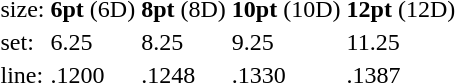<table style="margin-left:40px;">
<tr>
<td>size:</td>
<td><strong>6pt</strong> (6D)</td>
<td><strong>8pt</strong> (8D)</td>
<td><strong>10pt</strong> (10D)</td>
<td><strong>12pt</strong> (12D)</td>
</tr>
<tr>
<td>set:</td>
<td>6.25</td>
<td>8.25</td>
<td>9.25</td>
<td>11.25</td>
</tr>
<tr>
<td>line:</td>
<td>.1200</td>
<td>.1248</td>
<td>.1330</td>
<td>.1387</td>
</tr>
</table>
